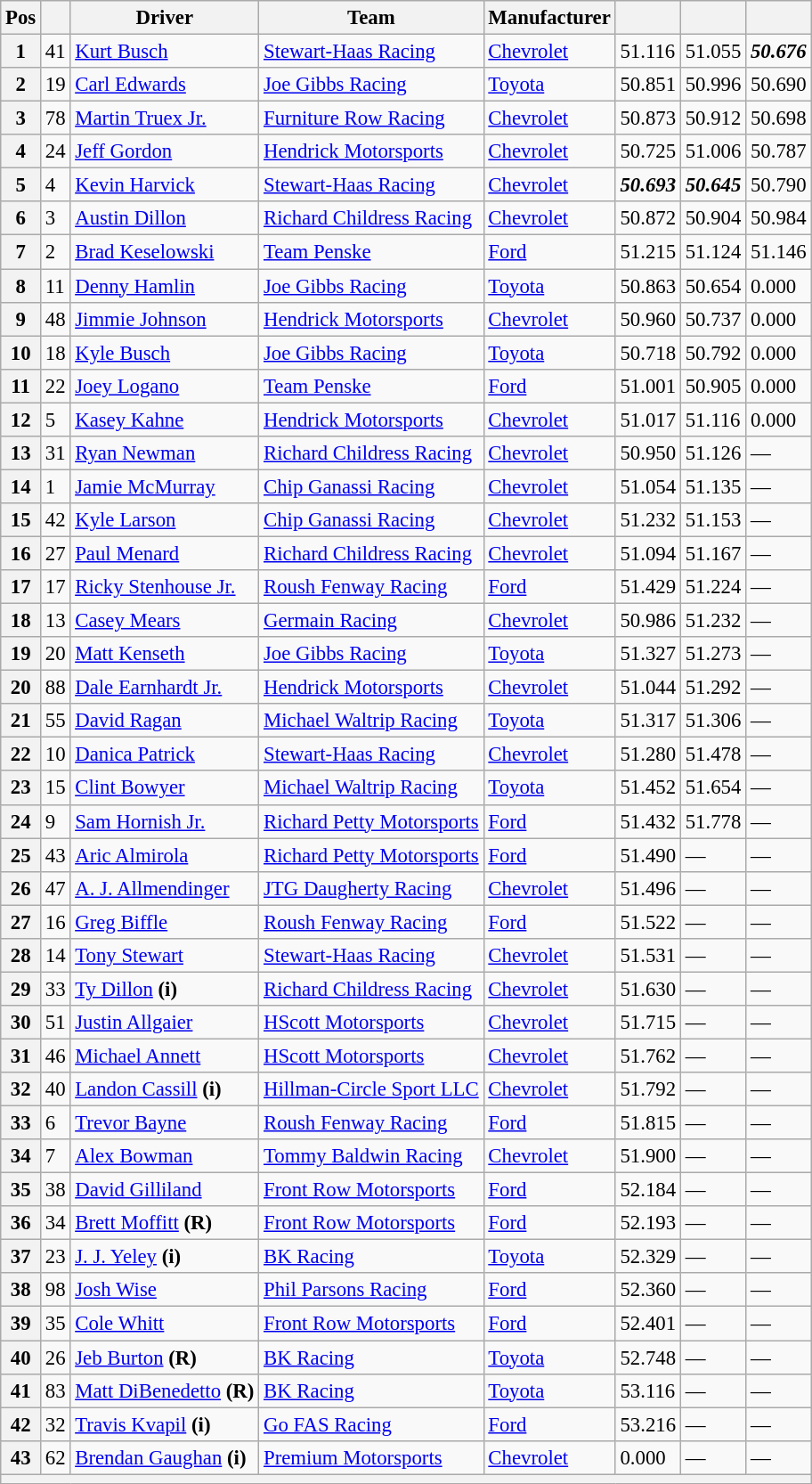<table class="wikitable" style="font-size:95%">
<tr>
<th>Pos</th>
<th></th>
<th>Driver</th>
<th>Team</th>
<th>Manufacturer</th>
<th></th>
<th></th>
<th></th>
</tr>
<tr>
<th>1</th>
<td>41</td>
<td><a href='#'>Kurt Busch</a></td>
<td><a href='#'>Stewart-Haas Racing</a></td>
<td><a href='#'>Chevrolet</a></td>
<td>51.116</td>
<td>51.055</td>
<td><strong><em>50.676</em></strong></td>
</tr>
<tr>
<th>2</th>
<td>19</td>
<td><a href='#'>Carl Edwards</a></td>
<td><a href='#'>Joe Gibbs Racing</a></td>
<td><a href='#'>Toyota</a></td>
<td>50.851</td>
<td>50.996</td>
<td>50.690</td>
</tr>
<tr>
<th>3</th>
<td>78</td>
<td><a href='#'>Martin Truex Jr.</a></td>
<td><a href='#'>Furniture Row Racing</a></td>
<td><a href='#'>Chevrolet</a></td>
<td>50.873</td>
<td>50.912</td>
<td>50.698</td>
</tr>
<tr>
<th>4</th>
<td>24</td>
<td><a href='#'>Jeff Gordon</a></td>
<td><a href='#'>Hendrick Motorsports</a></td>
<td><a href='#'>Chevrolet</a></td>
<td>50.725</td>
<td>51.006</td>
<td>50.787</td>
</tr>
<tr>
<th>5</th>
<td>4</td>
<td><a href='#'>Kevin Harvick</a></td>
<td><a href='#'>Stewart-Haas Racing</a></td>
<td><a href='#'>Chevrolet</a></td>
<td><strong><em>50.693</em></strong></td>
<td><strong><em>50.645</em></strong></td>
<td>50.790</td>
</tr>
<tr>
<th>6</th>
<td>3</td>
<td><a href='#'>Austin Dillon</a></td>
<td><a href='#'>Richard Childress Racing</a></td>
<td><a href='#'>Chevrolet</a></td>
<td>50.872</td>
<td>50.904</td>
<td>50.984</td>
</tr>
<tr>
<th>7</th>
<td>2</td>
<td><a href='#'>Brad Keselowski</a></td>
<td><a href='#'>Team Penske</a></td>
<td><a href='#'>Ford</a></td>
<td>51.215</td>
<td>51.124</td>
<td>51.146</td>
</tr>
<tr>
<th>8</th>
<td>11</td>
<td><a href='#'>Denny Hamlin</a></td>
<td><a href='#'>Joe Gibbs Racing</a></td>
<td><a href='#'>Toyota</a></td>
<td>50.863</td>
<td>50.654</td>
<td>0.000</td>
</tr>
<tr>
<th>9</th>
<td>48</td>
<td><a href='#'>Jimmie Johnson</a></td>
<td><a href='#'>Hendrick Motorsports</a></td>
<td><a href='#'>Chevrolet</a></td>
<td>50.960</td>
<td>50.737</td>
<td>0.000</td>
</tr>
<tr>
<th>10</th>
<td>18</td>
<td><a href='#'>Kyle Busch</a></td>
<td><a href='#'>Joe Gibbs Racing</a></td>
<td><a href='#'>Toyota</a></td>
<td>50.718</td>
<td>50.792</td>
<td>0.000</td>
</tr>
<tr>
<th>11</th>
<td>22</td>
<td><a href='#'>Joey Logano</a></td>
<td><a href='#'>Team Penske</a></td>
<td><a href='#'>Ford</a></td>
<td>51.001</td>
<td>50.905</td>
<td>0.000</td>
</tr>
<tr>
<th>12</th>
<td>5</td>
<td><a href='#'>Kasey Kahne</a></td>
<td><a href='#'>Hendrick Motorsports</a></td>
<td><a href='#'>Chevrolet</a></td>
<td>51.017</td>
<td>51.116</td>
<td>0.000</td>
</tr>
<tr>
<th>13</th>
<td>31</td>
<td><a href='#'>Ryan Newman</a></td>
<td><a href='#'>Richard Childress Racing</a></td>
<td><a href='#'>Chevrolet</a></td>
<td>50.950</td>
<td>51.126</td>
<td>—</td>
</tr>
<tr>
<th>14</th>
<td>1</td>
<td><a href='#'>Jamie McMurray</a></td>
<td><a href='#'>Chip Ganassi Racing</a></td>
<td><a href='#'>Chevrolet</a></td>
<td>51.054</td>
<td>51.135</td>
<td>—</td>
</tr>
<tr>
<th>15</th>
<td>42</td>
<td><a href='#'>Kyle Larson</a></td>
<td><a href='#'>Chip Ganassi Racing</a></td>
<td><a href='#'>Chevrolet</a></td>
<td>51.232</td>
<td>51.153</td>
<td>—</td>
</tr>
<tr>
<th>16</th>
<td>27</td>
<td><a href='#'>Paul Menard</a></td>
<td><a href='#'>Richard Childress Racing</a></td>
<td><a href='#'>Chevrolet</a></td>
<td>51.094</td>
<td>51.167</td>
<td>—</td>
</tr>
<tr>
<th>17</th>
<td>17</td>
<td><a href='#'>Ricky Stenhouse Jr.</a></td>
<td><a href='#'>Roush Fenway Racing</a></td>
<td><a href='#'>Ford</a></td>
<td>51.429</td>
<td>51.224</td>
<td>—</td>
</tr>
<tr>
<th>18</th>
<td>13</td>
<td><a href='#'>Casey Mears</a></td>
<td><a href='#'>Germain Racing</a></td>
<td><a href='#'>Chevrolet</a></td>
<td>50.986</td>
<td>51.232</td>
<td>—</td>
</tr>
<tr>
<th>19</th>
<td>20</td>
<td><a href='#'>Matt Kenseth</a></td>
<td><a href='#'>Joe Gibbs Racing</a></td>
<td><a href='#'>Toyota</a></td>
<td>51.327</td>
<td>51.273</td>
<td>—</td>
</tr>
<tr>
<th>20</th>
<td>88</td>
<td><a href='#'>Dale Earnhardt Jr.</a></td>
<td><a href='#'>Hendrick Motorsports</a></td>
<td><a href='#'>Chevrolet</a></td>
<td>51.044</td>
<td>51.292</td>
<td>—</td>
</tr>
<tr>
<th>21</th>
<td>55</td>
<td><a href='#'>David Ragan</a></td>
<td><a href='#'>Michael Waltrip Racing</a></td>
<td><a href='#'>Toyota</a></td>
<td>51.317</td>
<td>51.306</td>
<td>—</td>
</tr>
<tr>
<th>22</th>
<td>10</td>
<td><a href='#'>Danica Patrick</a></td>
<td><a href='#'>Stewart-Haas Racing</a></td>
<td><a href='#'>Chevrolet</a></td>
<td>51.280</td>
<td>51.478</td>
<td>—</td>
</tr>
<tr>
<th>23</th>
<td>15</td>
<td><a href='#'>Clint Bowyer</a></td>
<td><a href='#'>Michael Waltrip Racing</a></td>
<td><a href='#'>Toyota</a></td>
<td>51.452</td>
<td>51.654</td>
<td>—</td>
</tr>
<tr>
<th>24</th>
<td>9</td>
<td><a href='#'>Sam Hornish Jr.</a></td>
<td><a href='#'>Richard Petty Motorsports</a></td>
<td><a href='#'>Ford</a></td>
<td>51.432</td>
<td>51.778</td>
<td>—</td>
</tr>
<tr>
<th>25</th>
<td>43</td>
<td><a href='#'>Aric Almirola</a></td>
<td><a href='#'>Richard Petty Motorsports</a></td>
<td><a href='#'>Ford</a></td>
<td>51.490</td>
<td>—</td>
<td>—</td>
</tr>
<tr>
<th>26</th>
<td>47</td>
<td><a href='#'>A. J. Allmendinger</a></td>
<td><a href='#'>JTG Daugherty Racing</a></td>
<td><a href='#'>Chevrolet</a></td>
<td>51.496</td>
<td>—</td>
<td>—</td>
</tr>
<tr>
<th>27</th>
<td>16</td>
<td><a href='#'>Greg Biffle</a></td>
<td><a href='#'>Roush Fenway Racing</a></td>
<td><a href='#'>Ford</a></td>
<td>51.522</td>
<td>—</td>
<td>—</td>
</tr>
<tr>
<th>28</th>
<td>14</td>
<td><a href='#'>Tony Stewart</a></td>
<td><a href='#'>Stewart-Haas Racing</a></td>
<td><a href='#'>Chevrolet</a></td>
<td>51.531</td>
<td>—</td>
<td>—</td>
</tr>
<tr>
<th>29</th>
<td>33</td>
<td><a href='#'>Ty Dillon</a> <strong>(i)</strong></td>
<td><a href='#'>Richard Childress Racing</a></td>
<td><a href='#'>Chevrolet</a></td>
<td>51.630</td>
<td>—</td>
<td>—</td>
</tr>
<tr>
<th>30</th>
<td>51</td>
<td><a href='#'>Justin Allgaier</a></td>
<td><a href='#'>HScott Motorsports</a></td>
<td><a href='#'>Chevrolet</a></td>
<td>51.715</td>
<td>—</td>
<td>—</td>
</tr>
<tr>
<th>31</th>
<td>46</td>
<td><a href='#'>Michael Annett</a></td>
<td><a href='#'>HScott Motorsports</a></td>
<td><a href='#'>Chevrolet</a></td>
<td>51.762</td>
<td>—</td>
<td>—</td>
</tr>
<tr>
<th>32</th>
<td>40</td>
<td><a href='#'>Landon Cassill</a> <strong>(i)</strong></td>
<td><a href='#'>Hillman-Circle Sport LLC</a></td>
<td><a href='#'>Chevrolet</a></td>
<td>51.792</td>
<td>—</td>
<td>—</td>
</tr>
<tr>
<th>33</th>
<td>6</td>
<td><a href='#'>Trevor Bayne</a></td>
<td><a href='#'>Roush Fenway Racing</a></td>
<td><a href='#'>Ford</a></td>
<td>51.815</td>
<td>—</td>
<td>—</td>
</tr>
<tr>
<th>34</th>
<td>7</td>
<td><a href='#'>Alex Bowman</a></td>
<td><a href='#'>Tommy Baldwin Racing</a></td>
<td><a href='#'>Chevrolet</a></td>
<td>51.900</td>
<td>—</td>
<td>—</td>
</tr>
<tr>
<th>35</th>
<td>38</td>
<td><a href='#'>David Gilliland</a></td>
<td><a href='#'>Front Row Motorsports</a></td>
<td><a href='#'>Ford</a></td>
<td>52.184</td>
<td>—</td>
<td>—</td>
</tr>
<tr>
<th>36</th>
<td>34</td>
<td><a href='#'>Brett Moffitt</a> <strong>(R)</strong></td>
<td><a href='#'>Front Row Motorsports</a></td>
<td><a href='#'>Ford</a></td>
<td>52.193</td>
<td>—</td>
<td>—</td>
</tr>
<tr>
<th>37</th>
<td>23</td>
<td><a href='#'>J. J. Yeley</a> <strong>(i)</strong></td>
<td><a href='#'>BK Racing</a></td>
<td><a href='#'>Toyota</a></td>
<td>52.329</td>
<td>—</td>
<td>—</td>
</tr>
<tr>
<th>38</th>
<td>98</td>
<td><a href='#'>Josh Wise</a></td>
<td><a href='#'>Phil Parsons Racing</a></td>
<td><a href='#'>Ford</a></td>
<td>52.360</td>
<td>—</td>
<td>—</td>
</tr>
<tr>
<th>39</th>
<td>35</td>
<td><a href='#'>Cole Whitt</a></td>
<td><a href='#'>Front Row Motorsports</a></td>
<td><a href='#'>Ford</a></td>
<td>52.401</td>
<td>—</td>
<td>—</td>
</tr>
<tr>
<th>40</th>
<td>26</td>
<td><a href='#'>Jeb Burton</a> <strong>(R)</strong></td>
<td><a href='#'>BK Racing</a></td>
<td><a href='#'>Toyota</a></td>
<td>52.748</td>
<td>—</td>
<td>—</td>
</tr>
<tr>
<th>41</th>
<td>83</td>
<td><a href='#'>Matt DiBenedetto</a> <strong>(R)</strong></td>
<td><a href='#'>BK Racing</a></td>
<td><a href='#'>Toyota</a></td>
<td>53.116</td>
<td>—</td>
<td>—</td>
</tr>
<tr>
<th>42</th>
<td>32</td>
<td><a href='#'>Travis Kvapil</a> <strong>(i)</strong></td>
<td><a href='#'>Go FAS Racing</a></td>
<td><a href='#'>Ford</a></td>
<td>53.216</td>
<td>—</td>
<td>—</td>
</tr>
<tr>
<th>43</th>
<td>62</td>
<td><a href='#'>Brendan Gaughan</a> <strong>(i)</strong></td>
<td><a href='#'>Premium Motorsports</a></td>
<td><a href='#'>Chevrolet</a></td>
<td>0.000</td>
<td>—</td>
<td>—</td>
</tr>
<tr>
<th colspan="8"></th>
</tr>
</table>
